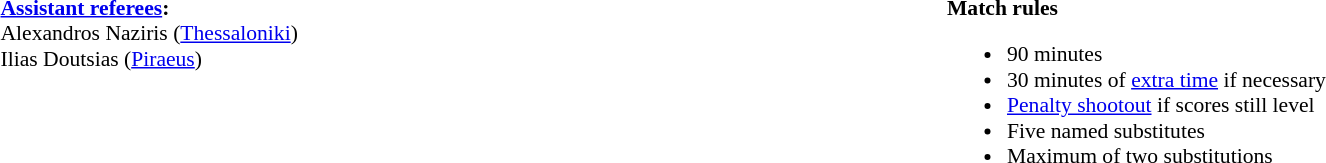<table width=100% style="font-size: 90%">
<tr>
<td width=50% valign=top><br><strong><a href='#'>Assistant referees</a>:</strong>
<br>Alexandros Naziris (<a href='#'>Thessaloniki</a>)
<br>Ilias Doutsias (<a href='#'>Piraeus</a>)</td>
<td width=50% valign=top><br><strong>Match rules</strong><ul><li>90 minutes</li><li>30 minutes of <a href='#'>extra time</a> if necessary</li><li><a href='#'>Penalty shootout</a> if scores still level</li><li>Five named substitutes</li><li>Maximum of two substitutions</li></ul></td>
</tr>
</table>
